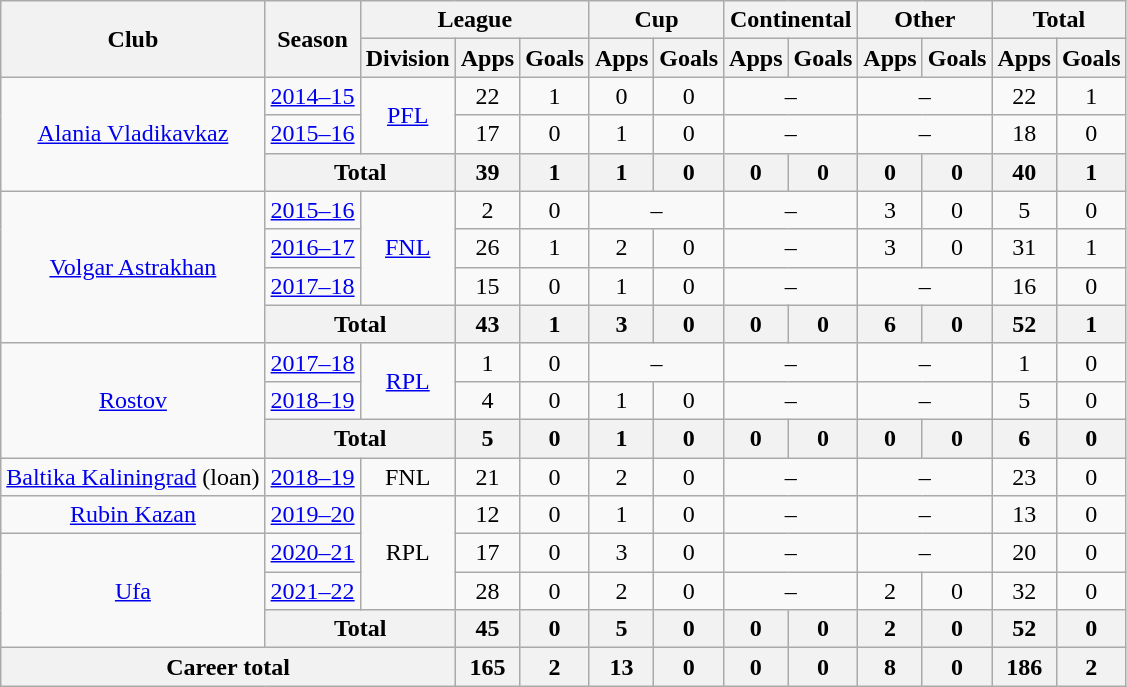<table class="wikitable" style="text-align: center;">
<tr>
<th rowspan=2>Club</th>
<th rowspan=2>Season</th>
<th colspan=3>League</th>
<th colspan=2>Cup</th>
<th colspan=2>Continental</th>
<th colspan=2>Other</th>
<th colspan=2>Total</th>
</tr>
<tr>
<th>Division</th>
<th>Apps</th>
<th>Goals</th>
<th>Apps</th>
<th>Goals</th>
<th>Apps</th>
<th>Goals</th>
<th>Apps</th>
<th>Goals</th>
<th>Apps</th>
<th>Goals</th>
</tr>
<tr>
<td rowspan="3"><a href='#'>Alania Vladikavkaz</a></td>
<td><a href='#'>2014–15</a></td>
<td rowspan="2"><a href='#'>PFL</a></td>
<td>22</td>
<td>1</td>
<td>0</td>
<td>0</td>
<td colspan=2>–</td>
<td colspan=2>–</td>
<td>22</td>
<td>1</td>
</tr>
<tr>
<td><a href='#'>2015–16</a></td>
<td>17</td>
<td>0</td>
<td>1</td>
<td>0</td>
<td colspan=2>–</td>
<td colspan=2>–</td>
<td>18</td>
<td>0</td>
</tr>
<tr>
<th colspan=2>Total</th>
<th>39</th>
<th>1</th>
<th>1</th>
<th>0</th>
<th>0</th>
<th>0</th>
<th>0</th>
<th>0</th>
<th>40</th>
<th>1</th>
</tr>
<tr>
<td rowspan="4"><a href='#'>Volgar Astrakhan</a></td>
<td><a href='#'>2015–16</a></td>
<td rowspan="3"><a href='#'>FNL</a></td>
<td>2</td>
<td>0</td>
<td colspan=2>–</td>
<td colspan=2>–</td>
<td>3</td>
<td>0</td>
<td>5</td>
<td>0</td>
</tr>
<tr>
<td><a href='#'>2016–17</a></td>
<td>26</td>
<td>1</td>
<td>2</td>
<td>0</td>
<td colspan=2>–</td>
<td>3</td>
<td>0</td>
<td>31</td>
<td>1</td>
</tr>
<tr>
<td><a href='#'>2017–18</a></td>
<td>15</td>
<td>0</td>
<td>1</td>
<td>0</td>
<td colspan=2>–</td>
<td colspan=2>–</td>
<td>16</td>
<td>0</td>
</tr>
<tr>
<th colspan=2>Total</th>
<th>43</th>
<th>1</th>
<th>3</th>
<th>0</th>
<th>0</th>
<th>0</th>
<th>6</th>
<th>0</th>
<th>52</th>
<th>1</th>
</tr>
<tr>
<td rowspan="3"><a href='#'>Rostov</a></td>
<td><a href='#'>2017–18</a></td>
<td rowspan="2"><a href='#'>RPL</a></td>
<td>1</td>
<td>0</td>
<td colspan=2>–</td>
<td colspan=2>–</td>
<td colspan=2>–</td>
<td>1</td>
<td>0</td>
</tr>
<tr>
<td><a href='#'>2018–19</a></td>
<td>4</td>
<td>0</td>
<td>1</td>
<td>0</td>
<td colspan=2>–</td>
<td colspan=2>–</td>
<td>5</td>
<td>0</td>
</tr>
<tr>
<th colspan=2>Total</th>
<th>5</th>
<th>0</th>
<th>1</th>
<th>0</th>
<th>0</th>
<th>0</th>
<th>0</th>
<th>0</th>
<th>6</th>
<th>0</th>
</tr>
<tr>
<td><a href='#'>Baltika Kaliningrad</a> (loan)</td>
<td><a href='#'>2018–19</a></td>
<td>FNL</td>
<td>21</td>
<td>0</td>
<td>2</td>
<td>0</td>
<td colspan=2>–</td>
<td colspan=2>–</td>
<td>23</td>
<td>0</td>
</tr>
<tr>
<td><a href='#'>Rubin Kazan</a></td>
<td><a href='#'>2019–20</a></td>
<td rowspan="3">RPL</td>
<td>12</td>
<td>0</td>
<td>1</td>
<td>0</td>
<td colspan=2>–</td>
<td colspan=2>–</td>
<td>13</td>
<td>0</td>
</tr>
<tr>
<td rowspan="3"><a href='#'>Ufa</a></td>
<td><a href='#'>2020–21</a></td>
<td>17</td>
<td>0</td>
<td>3</td>
<td>0</td>
<td colspan=2>–</td>
<td colspan=2>–</td>
<td>20</td>
<td>0</td>
</tr>
<tr>
<td><a href='#'>2021–22</a></td>
<td>28</td>
<td>0</td>
<td>2</td>
<td>0</td>
<td colspan=2>–</td>
<td>2</td>
<td>0</td>
<td>32</td>
<td>0</td>
</tr>
<tr>
<th colspan=2>Total</th>
<th>45</th>
<th>0</th>
<th>5</th>
<th>0</th>
<th>0</th>
<th>0</th>
<th>2</th>
<th>0</th>
<th>52</th>
<th>0</th>
</tr>
<tr>
<th colspan=3>Career total</th>
<th>165</th>
<th>2</th>
<th>13</th>
<th>0</th>
<th>0</th>
<th>0</th>
<th>8</th>
<th>0</th>
<th>186</th>
<th>2</th>
</tr>
</table>
